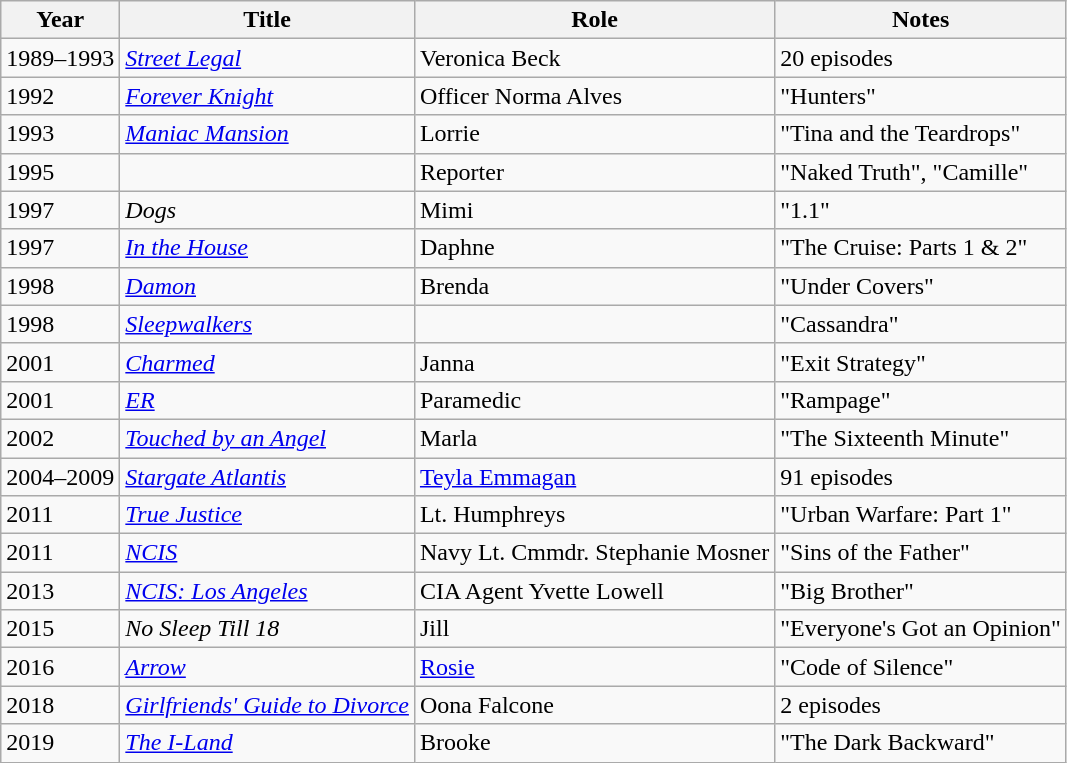<table class="wikitable sortable">
<tr>
<th>Year</th>
<th>Title</th>
<th>Role</th>
<th class="unsortable">Notes</th>
</tr>
<tr>
<td>1989–1993</td>
<td><em><a href='#'>Street Legal</a></em></td>
<td>Veronica Beck</td>
<td>20 episodes</td>
</tr>
<tr>
<td>1992</td>
<td><em><a href='#'>Forever Knight</a></em></td>
<td>Officer Norma Alves</td>
<td>"Hunters"</td>
</tr>
<tr>
<td>1993</td>
<td><em><a href='#'>Maniac Mansion</a></em></td>
<td>Lorrie</td>
<td>"Tina and the Teardrops"</td>
</tr>
<tr>
<td>1995</td>
<td><em></em></td>
<td>Reporter</td>
<td>"Naked Truth", "Camille"</td>
</tr>
<tr>
<td>1997</td>
<td><em>Dogs</em></td>
<td>Mimi</td>
<td>"1.1"</td>
</tr>
<tr>
<td>1997</td>
<td><em><a href='#'>In the House</a></em></td>
<td>Daphne</td>
<td>"The Cruise: Parts 1 & 2"</td>
</tr>
<tr>
<td>1998</td>
<td><em><a href='#'>Damon</a></em></td>
<td>Brenda</td>
<td>"Under Covers"</td>
</tr>
<tr>
<td>1998</td>
<td><em><a href='#'>Sleepwalkers</a></em></td>
<td></td>
<td>"Cassandra"</td>
</tr>
<tr>
<td>2001</td>
<td><em><a href='#'>Charmed</a></em></td>
<td>Janna</td>
<td>"Exit Strategy"</td>
</tr>
<tr>
<td>2001</td>
<td><em><a href='#'>ER</a></em></td>
<td>Paramedic</td>
<td>"Rampage"</td>
</tr>
<tr>
<td>2002</td>
<td><em><a href='#'>Touched by an Angel</a></em></td>
<td>Marla</td>
<td>"The Sixteenth Minute"</td>
</tr>
<tr>
<td>2004–2009</td>
<td><em><a href='#'>Stargate Atlantis</a></em></td>
<td><a href='#'>Teyla Emmagan</a></td>
<td>91 episodes</td>
</tr>
<tr>
<td>2011</td>
<td><em><a href='#'>True Justice</a></em></td>
<td>Lt. Humphreys</td>
<td>"Urban Warfare: Part 1"</td>
</tr>
<tr>
<td>2011</td>
<td><em><a href='#'>NCIS</a></em></td>
<td>Navy Lt. Cmmdr. Stephanie Mosner</td>
<td>"Sins of the Father"</td>
</tr>
<tr>
<td>2013</td>
<td><em><a href='#'>NCIS: Los Angeles</a></em></td>
<td>CIA Agent Yvette Lowell</td>
<td>"Big Brother"</td>
</tr>
<tr>
<td>2015</td>
<td><em>No Sleep Till 18</em></td>
<td>Jill</td>
<td>"Everyone's Got an Opinion"</td>
</tr>
<tr>
<td>2016</td>
<td><em><a href='#'>Arrow</a></em></td>
<td><a href='#'>Rosie</a></td>
<td>"Code of Silence"</td>
</tr>
<tr>
<td>2018</td>
<td><em><a href='#'>Girlfriends' Guide to Divorce</a></em></td>
<td>Oona Falcone</td>
<td>2 episodes</td>
</tr>
<tr>
<td>2019</td>
<td data-sort-value="I-Land, The"><em><a href='#'>The I-Land</a></em></td>
<td>Brooke</td>
<td>"The Dark Backward"</td>
</tr>
</table>
